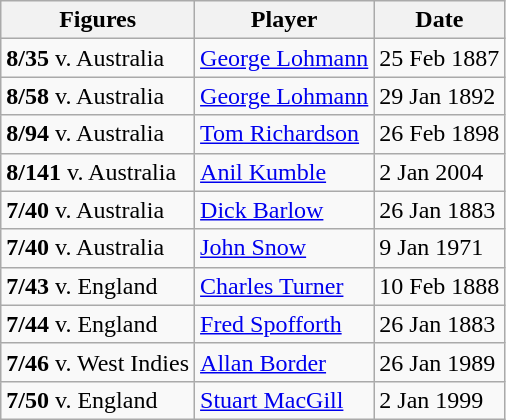<table class="wikitable">
<tr>
<th>Figures</th>
<th>Player</th>
<th>Date</th>
</tr>
<tr>
<td><strong>8/35</strong> v. Australia</td>
<td> <a href='#'>George Lohmann</a></td>
<td>25 Feb 1887</td>
</tr>
<tr>
<td><strong>8/58</strong> v. Australia</td>
<td> <a href='#'>George Lohmann</a></td>
<td>29 Jan 1892</td>
</tr>
<tr>
<td><strong>8/94</strong> v. Australia</td>
<td> <a href='#'>Tom Richardson</a></td>
<td>26 Feb 1898</td>
</tr>
<tr>
<td><strong>8/141</strong> v. Australia</td>
<td> <a href='#'>Anil Kumble</a></td>
<td>2 Jan 2004</td>
</tr>
<tr>
<td><strong>7/40</strong> v. Australia</td>
<td> <a href='#'>Dick Barlow</a></td>
<td>26 Jan 1883</td>
</tr>
<tr>
<td><strong>7/40</strong> v. Australia</td>
<td> <a href='#'>John Snow</a></td>
<td>9 Jan 1971</td>
</tr>
<tr>
<td><strong>7/43</strong> v. England</td>
<td> <a href='#'>Charles Turner</a></td>
<td>10 Feb 1888</td>
</tr>
<tr>
<td><strong>7/44</strong> v. England</td>
<td> <a href='#'>Fred Spofforth</a></td>
<td>26 Jan 1883</td>
</tr>
<tr>
<td><strong>7/46</strong> v. West Indies</td>
<td> <a href='#'>Allan Border</a></td>
<td>26 Jan 1989</td>
</tr>
<tr>
<td><strong>7/50</strong> v. England</td>
<td> <a href='#'>Stuart MacGill</a></td>
<td>2 Jan 1999</td>
</tr>
</table>
